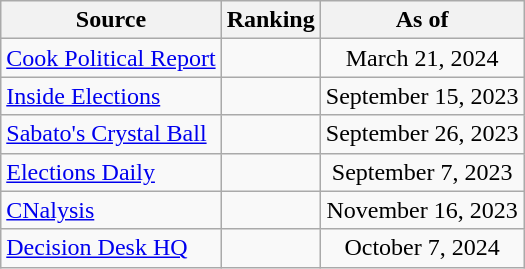<table class="wikitable" style="text-align:center">
<tr>
<th>Source</th>
<th>Ranking</th>
<th>As of</th>
</tr>
<tr>
<td align=left><a href='#'>Cook Political Report</a></td>
<td></td>
<td>March 21, 2024</td>
</tr>
<tr>
<td align=left><a href='#'>Inside Elections</a></td>
<td></td>
<td>September 15, 2023</td>
</tr>
<tr>
<td align=left><a href='#'>Sabato's Crystal Ball</a></td>
<td></td>
<td>September 26, 2023</td>
</tr>
<tr>
<td align=left><a href='#'>Elections Daily</a></td>
<td></td>
<td>September 7, 2023</td>
</tr>
<tr>
<td align=left><a href='#'>CNalysis</a></td>
<td></td>
<td>November 16, 2023</td>
</tr>
<tr>
<td align=left><a href='#'>Decision Desk HQ</a></td>
<td></td>
<td>October 7, 2024</td>
</tr>
</table>
